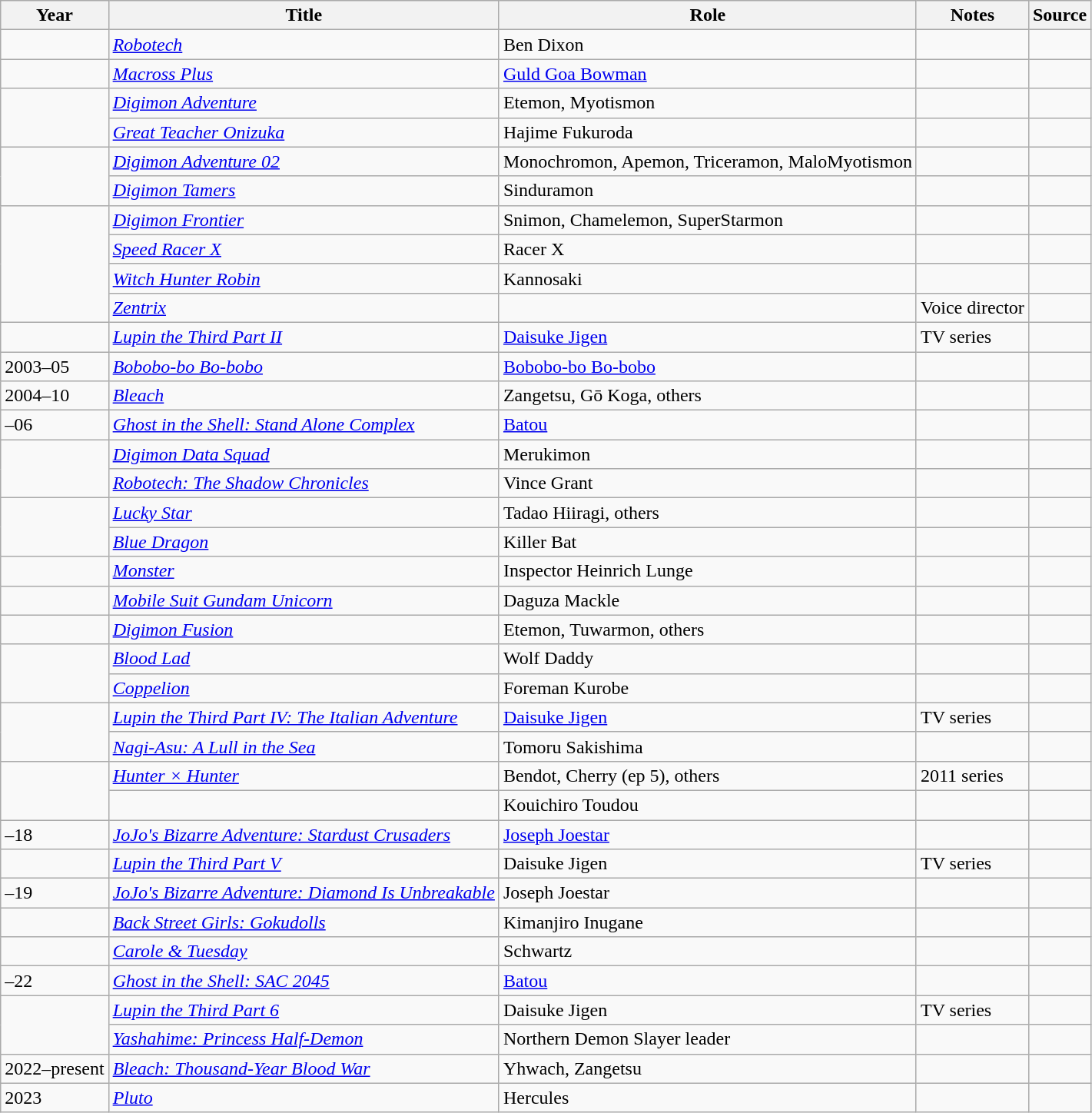<table class="wikitable sortable plainrowheaders">
<tr>
<th>Year</th>
<th>Title</th>
<th>Role</th>
<th class="unsortable">Notes</th>
<th class="unsortable">Source</th>
</tr>
<tr>
<td></td>
<td><em><a href='#'>Robotech</a></em></td>
<td>Ben Dixon </td>
<td></td>
<td></td>
</tr>
<tr>
<td></td>
<td><em><a href='#'>Macross Plus</a></em></td>
<td><a href='#'>Guld Goa Bowman</a></td>
<td></td>
<td></td>
</tr>
<tr>
<td rowspan="2"></td>
<td><em><a href='#'>Digimon Adventure</a></em></td>
<td>Etemon, Myotismon</td>
<td></td>
<td></td>
</tr>
<tr>
<td><em><a href='#'>Great Teacher Onizuka</a></em></td>
<td>Hajime Fukuroda</td>
<td></td>
<td></td>
</tr>
<tr>
<td rowspan="2"></td>
<td><em><a href='#'>Digimon Adventure 02</a></em></td>
<td>Monochromon, Apemon, Triceramon, MaloMyotismon</td>
<td></td>
<td></td>
</tr>
<tr>
<td><em><a href='#'>Digimon Tamers</a></em></td>
<td>Sinduramon</td>
<td></td>
<td></td>
</tr>
<tr>
<td rowspan="4"></td>
<td><em><a href='#'>Digimon Frontier</a></em></td>
<td>Snimon, Chamelemon, SuperStarmon</td>
<td></td>
<td></td>
</tr>
<tr>
<td><em><a href='#'>Speed Racer X</a></em></td>
<td>Racer X</td>
<td></td>
<td></td>
</tr>
<tr>
<td><em><a href='#'>Witch Hunter Robin</a></em></td>
<td>Kannosaki</td>
<td></td>
<td></td>
</tr>
<tr>
<td><em><a href='#'>Zentrix</a></em></td>
<td></td>
<td>Voice director</td>
<td></td>
</tr>
<tr>
<td></td>
<td><em><a href='#'>Lupin the Third Part II</a></em></td>
<td><a href='#'>Daisuke Jigen</a></td>
<td>TV series</td>
<td></td>
</tr>
<tr>
<td>2003–05</td>
<td><em><a href='#'>Bobobo-bo Bo-bobo</a></em></td>
<td><a href='#'>Bobobo-bo Bo-bobo</a></td>
<td></td>
<td></td>
</tr>
<tr>
<td>2004–10</td>
<td><em><a href='#'>Bleach</a></em></td>
<td>Zangetsu, Gō Koga, others</td>
<td></td>
<td></td>
</tr>
<tr>
<td>–06</td>
<td><em><a href='#'>Ghost in the Shell: Stand Alone Complex</a></em></td>
<td><a href='#'>Batou</a></td>
<td></td>
<td></td>
</tr>
<tr>
<td rowspan="2"></td>
<td><em><a href='#'>Digimon Data Squad</a></em></td>
<td>Merukimon</td>
<td></td>
<td></td>
</tr>
<tr>
<td><em><a href='#'>Robotech: The Shadow Chronicles</a></em></td>
<td>Vince Grant</td>
<td></td>
<td></td>
</tr>
<tr>
<td rowspan="2"></td>
<td><em><a href='#'>Lucky Star</a></em></td>
<td>Tadao Hiiragi, others</td>
<td></td>
<td></td>
</tr>
<tr>
<td><em><a href='#'>Blue Dragon</a></em></td>
<td>Killer Bat</td>
<td></td>
<td></td>
</tr>
<tr>
<td></td>
<td><em><a href='#'>Monster</a></em></td>
<td>Inspector Heinrich Lunge</td>
<td></td>
<td></td>
</tr>
<tr>
<td></td>
<td><em><a href='#'>Mobile Suit Gundam Unicorn</a></em></td>
<td>Daguza Mackle</td>
<td></td>
<td></td>
</tr>
<tr>
<td></td>
<td><em><a href='#'>Digimon Fusion</a></em></td>
<td>Etemon, Tuwarmon, others</td>
<td></td>
<td></td>
</tr>
<tr>
<td rowspan="2"></td>
<td><em><a href='#'>Blood Lad</a></em></td>
<td>Wolf Daddy</td>
<td></td>
<td></td>
</tr>
<tr>
<td><em><a href='#'>Coppelion</a></em></td>
<td>Foreman Kurobe</td>
<td></td>
<td></td>
</tr>
<tr>
<td rowspan="2"></td>
<td><em><a href='#'>Lupin the Third Part IV: The Italian Adventure</a></em></td>
<td><a href='#'>Daisuke Jigen</a></td>
<td>TV series</td>
<td></td>
</tr>
<tr>
<td><em><a href='#'>Nagi-Asu: A Lull in the Sea</a></em></td>
<td>Tomoru Sakishima</td>
<td></td>
<td></td>
</tr>
<tr>
<td rowspan="2"></td>
<td><em><a href='#'>Hunter × Hunter</a></em></td>
<td>Bendot, Cherry (ep 5), others</td>
<td>2011 series</td>
<td></td>
</tr>
<tr>
<td><em></em></td>
<td>Kouichiro Toudou</td>
<td></td>
<td></td>
</tr>
<tr>
<td>–18</td>
<td><em><a href='#'>JoJo's Bizarre Adventure: Stardust Crusaders</a></em></td>
<td><a href='#'>Joseph Joestar</a></td>
<td></td>
<td></td>
</tr>
<tr>
<td></td>
<td><em><a href='#'>Lupin the Third Part V</a></em></td>
<td>Daisuke Jigen</td>
<td>TV series</td>
<td></td>
</tr>
<tr>
<td>–19</td>
<td><em><a href='#'>JoJo's Bizarre Adventure: Diamond Is Unbreakable</a></em></td>
<td>Joseph Joestar</td>
<td></td>
<td></td>
</tr>
<tr>
<td></td>
<td><em><a href='#'>Back Street Girls: Gokudolls</a></em></td>
<td>Kimanjiro Inugane</td>
<td></td>
<td></td>
</tr>
<tr>
<td></td>
<td><em><a href='#'>Carole & Tuesday</a></em></td>
<td>Schwartz</td>
<td></td>
<td></td>
</tr>
<tr>
<td>–22</td>
<td><em><a href='#'>Ghost in the Shell: SAC 2045</a></em></td>
<td><a href='#'>Batou</a></td>
<td></td>
<td></td>
</tr>
<tr>
<td rowspan="2"></td>
<td><em><a href='#'>Lupin the Third Part 6</a></em></td>
<td>Daisuke Jigen</td>
<td>TV series</td>
<td></td>
</tr>
<tr>
<td><em><a href='#'>Yashahime: Princess Half-Demon</a></em></td>
<td>Northern Demon Slayer leader</td>
<td></td>
<td></td>
</tr>
<tr>
<td>2022–present</td>
<td><em><a href='#'>Bleach: Thousand-Year Blood War</a></em></td>
<td>Yhwach, Zangetsu</td>
<td></td>
<td></td>
</tr>
<tr>
<td>2023</td>
<td><em><a href='#'>Pluto</a></em></td>
<td>Hercules</td>
<td></td>
<td></td>
</tr>
</table>
